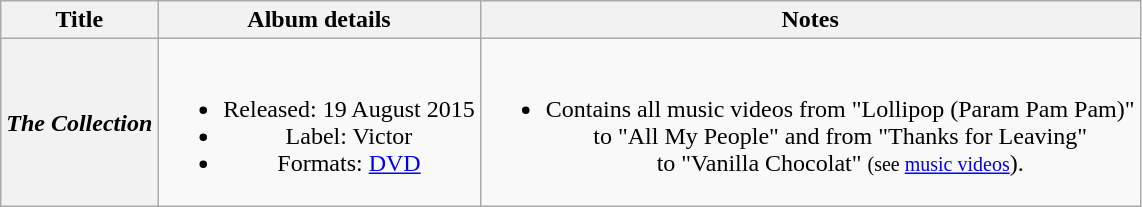<table class="wikitable plainrowheaders" style="text-align:center;">
<tr>
<th scope="col">Title</th>
<th scope="col">Album details</th>
<th scope="col">Notes</th>
</tr>
<tr>
<th scope="row"><em>The Collection</em></th>
<td><br><ul><li>Released: 19 August 2015</li><li>Label: Victor</li><li>Formats: <a href='#'>DVD</a></li></ul></td>
<td><br><ul><li>Contains all music videos from "Lollipop (Param Pam Pam)"<br>to "All My People" and from "Thanks for Leaving"<br>to "Vanilla Chocolat" <small>(see <a href='#'>music videos</a></small>).</li></ul></td>
</tr>
</table>
